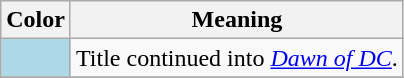<table class="wikitable">
<tr>
<th>Color</th>
<th>Meaning</th>
</tr>
<tr>
<td bgcolor="lightblue"></td>
<td>Title continued into <em><a href='#'>Dawn of DC</a></em>.</td>
</tr>
<tr>
</tr>
</table>
